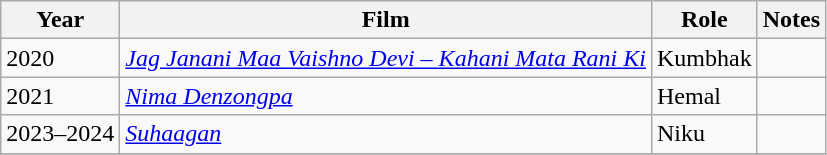<table class="wikitable sortable plainrowheaders">
<tr>
<th scope=col>Year</th>
<th Scope=col>Film</th>
<th Scope=col>Role</th>
<th Scope=col>Notes</th>
</tr>
<tr>
<td>2020</td>
<td><em><a href='#'>Jag Janani Maa Vaishno Devi – Kahani Mata Rani Ki</a></em></td>
<td>Kumbhak</td>
<td></td>
</tr>
<tr>
<td>2021</td>
<td><em><a href='#'>Nima Denzongpa</a></em></td>
<td>Hemal</td>
<td></td>
</tr>
<tr>
<td>2023–2024</td>
<td><em><a href='#'>Suhaagan</a> </em></td>
<td>Niku</td>
<td></td>
</tr>
<tr>
</tr>
</table>
